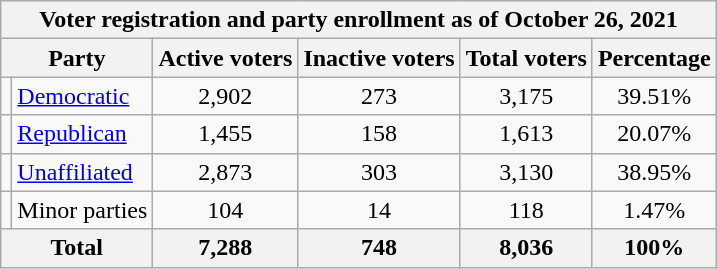<table class=wikitable>
<tr>
<th colspan = 6>Voter registration and party enrollment as of October 26, 2021</th>
</tr>
<tr>
<th colspan = 2>Party</th>
<th>Active voters</th>
<th>Inactive voters</th>
<th>Total voters</th>
<th>Percentage</th>
</tr>
<tr>
<td></td>
<td><a href='#'>Democratic</a></td>
<td align = center>2,902</td>
<td align = center>273</td>
<td align = center>3,175</td>
<td align = center>39.51%</td>
</tr>
<tr>
<td></td>
<td><a href='#'>Republican</a></td>
<td align = center>1,455</td>
<td align = center>158</td>
<td align = center>1,613</td>
<td align = center>20.07%</td>
</tr>
<tr>
<td></td>
<td><a href='#'>Unaffiliated</a></td>
<td align = center>2,873</td>
<td align = center>303</td>
<td align = center>3,130</td>
<td align = center>38.95%</td>
</tr>
<tr>
<td></td>
<td>Minor parties</td>
<td align = center>104</td>
<td align = center>14</td>
<td align = center>118</td>
<td align = center>1.47%</td>
</tr>
<tr>
<th colspan = 2>Total</th>
<th align = center>7,288</th>
<th align = center>748</th>
<th align = center>8,036</th>
<th align = center>100%</th>
</tr>
</table>
